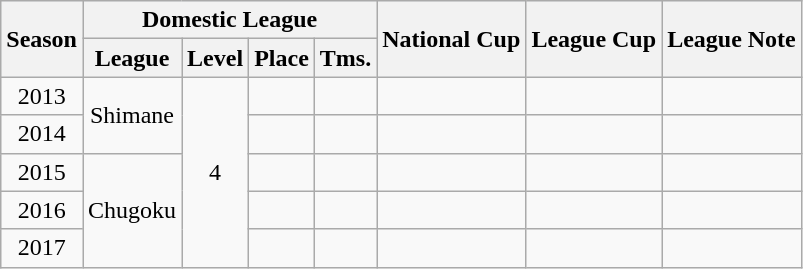<table class="wikitable"  style="text-align:center;">
<tr style="background:#f0f6fa;">
<th rowspan="2">Season</th>
<th colspan="4">Domestic League</th>
<th rowspan="2">National Cup</th>
<th rowspan="2">League Cup</th>
<th rowspan="2">League Note</th>
</tr>
<tr>
<th>League</th>
<th>Level</th>
<th>Place</th>
<th>Tms.</th>
</tr>
<tr>
<td>2013</td>
<td rowspan="2">Shimane</td>
<td rowspan="5">4</td>
<td></td>
<td></td>
<td></td>
<td></td>
<td></td>
</tr>
<tr>
<td>2014</td>
<td></td>
<td></td>
<td></td>
<td></td>
<td></td>
</tr>
<tr>
<td>2015</td>
<td rowspan="3">Chugoku</td>
<td></td>
<td></td>
<td></td>
<td></td>
<td></td>
</tr>
<tr>
<td>2016</td>
<td></td>
<td></td>
<td></td>
<td></td>
<td></td>
</tr>
<tr>
<td>2017</td>
<td></td>
<td></td>
<td></td>
<td></td>
<td></td>
</tr>
</table>
